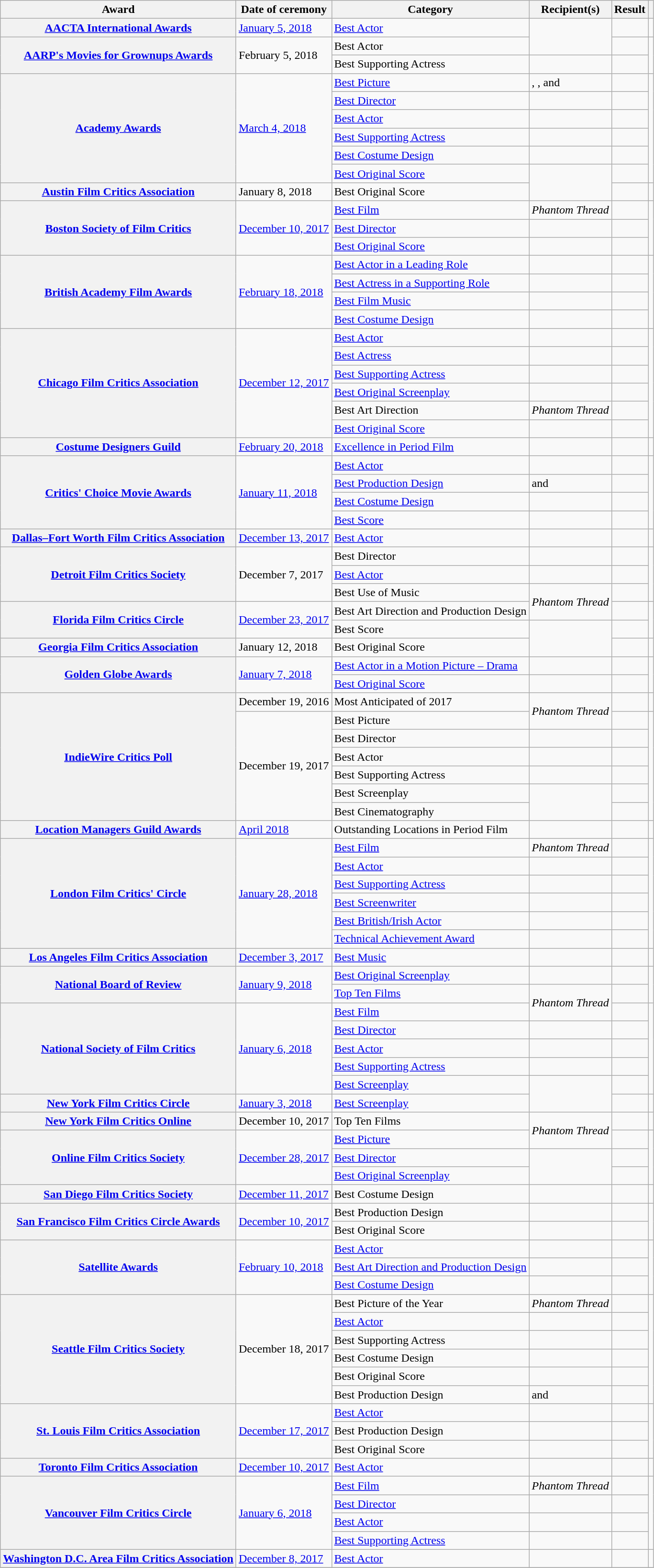<table class="wikitable plainrowheaders sortable">
<tr>
<th scope="col">Award</th>
<th scope="col">Date of ceremony</th>
<th scope="col">Category</th>
<th scope="col">Recipient(s)</th>
<th scope="col">Result</th>
<th scope="col" class="unsortable"></th>
</tr>
<tr>
<th scope="row"><a href='#'>AACTA International Awards</a></th>
<td><a href='#'>January 5, 2018</a></td>
<td><a href='#'>Best Actor</a></td>
<td rowspan="2"></td>
<td></td>
<td style="text-align:center;"></td>
</tr>
<tr>
<th scope="row" rowspan="2"><a href='#'>AARP's Movies for Grownups Awards</a></th>
<td rowspan="2">February 5, 2018</td>
<td>Best Actor</td>
<td></td>
<td rowspan="2" style="text-align:center;"><br></td>
</tr>
<tr>
<td>Best Supporting Actress</td>
<td></td>
<td></td>
</tr>
<tr>
<th scope="row" rowspan="6"><a href='#'>Academy Awards</a></th>
<td rowspan="6"><a href='#'>March 4, 2018</a></td>
<td><a href='#'>Best Picture</a></td>
<td>, ,  and </td>
<td></td>
<td rowspan="6" style="text-align:center;"></td>
</tr>
<tr>
<td><a href='#'>Best Director</a></td>
<td></td>
<td></td>
</tr>
<tr>
<td><a href='#'>Best Actor</a></td>
<td></td>
<td></td>
</tr>
<tr>
<td><a href='#'>Best Supporting Actress</a></td>
<td></td>
<td></td>
</tr>
<tr>
<td><a href='#'>Best Costume Design</a></td>
<td></td>
<td></td>
</tr>
<tr>
<td><a href='#'>Best Original Score</a></td>
<td rowspan="2"></td>
<td></td>
</tr>
<tr>
<th scope="row"><a href='#'>Austin Film Critics Association</a></th>
<td>January 8, 2018</td>
<td>Best Original Score</td>
<td></td>
<td style="text-align:center;"></td>
</tr>
<tr>
<th scope="row" rowspan="3"><a href='#'>Boston Society of Film Critics</a></th>
<td rowspan="3"><a href='#'>December 10, 2017</a></td>
<td><a href='#'>Best Film</a></td>
<td><em>Phantom Thread</em></td>
<td></td>
<td rowspan="3" style="text-align:center;"></td>
</tr>
<tr>
<td><a href='#'>Best Director</a></td>
<td></td>
<td></td>
</tr>
<tr>
<td><a href='#'>Best Original Score</a></td>
<td></td>
<td></td>
</tr>
<tr>
<th scope="row" rowspan="4"><a href='#'>British Academy Film Awards</a></th>
<td rowspan="4"><a href='#'>February 18, 2018</a></td>
<td><a href='#'>Best Actor in a Leading Role</a></td>
<td></td>
<td></td>
<td rowspan="4" style="text-align:center;"></td>
</tr>
<tr>
<td><a href='#'>Best Actress in a Supporting Role</a></td>
<td></td>
<td></td>
</tr>
<tr>
<td><a href='#'>Best Film Music</a></td>
<td></td>
<td></td>
</tr>
<tr>
<td><a href='#'>Best Costume Design</a></td>
<td></td>
<td></td>
</tr>
<tr>
<th scope="row" rowspan="6"><a href='#'>Chicago Film Critics Association</a></th>
<td rowspan="6"><a href='#'>December 12, 2017</a></td>
<td><a href='#'>Best Actor</a></td>
<td></td>
<td></td>
<td rowspan="6" style="text-align:center;"><br></td>
</tr>
<tr>
<td><a href='#'>Best Actress</a></td>
<td></td>
<td></td>
</tr>
<tr>
<td><a href='#'>Best Supporting Actress</a></td>
<td></td>
<td></td>
</tr>
<tr>
<td><a href='#'>Best Original Screenplay</a></td>
<td></td>
<td></td>
</tr>
<tr>
<td>Best Art Direction</td>
<td><em>Phantom Thread</em></td>
<td></td>
</tr>
<tr>
<td><a href='#'>Best Original Score</a></td>
<td></td>
<td></td>
</tr>
<tr>
<th scope="row"><a href='#'>Costume Designers Guild</a></th>
<td><a href='#'>February 20, 2018</a></td>
<td><a href='#'>Excellence in Period Film</a></td>
<td></td>
<td></td>
<td style="text-align:center;"></td>
</tr>
<tr>
<th scope="row" rowspan="4"><a href='#'>Critics' Choice Movie Awards</a></th>
<td rowspan="4"><a href='#'>January 11, 2018</a></td>
<td><a href='#'>Best Actor</a></td>
<td></td>
<td></td>
<td rowspan="4" style="text-align:center;"></td>
</tr>
<tr>
<td><a href='#'>Best Production Design</a></td>
<td> and </td>
<td></td>
</tr>
<tr>
<td><a href='#'>Best Costume Design</a></td>
<td></td>
<td></td>
</tr>
<tr>
<td><a href='#'>Best Score</a></td>
<td></td>
<td></td>
</tr>
<tr>
<th scope="row"><a href='#'>Dallas–Fort Worth Film Critics Association</a></th>
<td><a href='#'>December 13, 2017</a></td>
<td><a href='#'>Best Actor</a></td>
<td></td>
<td></td>
<td style="text-align: center;"></td>
</tr>
<tr>
<th scope="row" rowspan="3"><a href='#'>Detroit Film Critics Society</a></th>
<td rowspan="3">December 7, 2017</td>
<td>Best Director</td>
<td></td>
<td></td>
<td rowspan="3" style="text-align: center;"></td>
</tr>
<tr>
<td><a href='#'>Best Actor</a></td>
<td></td>
<td></td>
</tr>
<tr>
<td>Best Use of Music</td>
<td rowspan="2"><em>Phantom Thread</em></td>
<td></td>
</tr>
<tr>
<th scope="row" rowspan="2"><a href='#'>Florida Film Critics Circle</a></th>
<td rowspan="2"><a href='#'>December 23, 2017</a></td>
<td>Best Art Direction and Production Design</td>
<td></td>
<td rowspan="2" style="text-align:center;"><br></td>
</tr>
<tr>
<td>Best Score</td>
<td rowspan="2"></td>
<td></td>
</tr>
<tr>
<th scope="row"><a href='#'>Georgia Film Critics Association</a></th>
<td>January 12, 2018</td>
<td>Best Original Score</td>
<td></td>
<td style="text-align:center;"></td>
</tr>
<tr>
<th scope="row" rowspan="2"><a href='#'>Golden Globe Awards</a></th>
<td rowspan="2"><a href='#'>January 7, 2018</a></td>
<td><a href='#'>Best Actor in a Motion Picture – Drama</a></td>
<td></td>
<td></td>
<td rowspan="2" style="text-align:center;"></td>
</tr>
<tr>
<td><a href='#'>Best Original Score</a></td>
<td></td>
<td></td>
</tr>
<tr>
<th scope="row" rowspan="7"><a href='#'>IndieWire Critics Poll</a></th>
<td>December 19, 2016</td>
<td>Most Anticipated of 2017</td>
<td rowspan="2"><em>Phantom Thread</em></td>
<td></td>
<td style="text-align:center;"></td>
</tr>
<tr>
<td rowspan="6">December 19, 2017</td>
<td>Best Picture</td>
<td></td>
<td rowspan="6" style="text-align:center;"></td>
</tr>
<tr>
<td>Best Director</td>
<td></td>
<td></td>
</tr>
<tr>
<td>Best Actor</td>
<td></td>
<td></td>
</tr>
<tr>
<td>Best Supporting Actress</td>
<td></td>
<td></td>
</tr>
<tr>
<td>Best Screenplay</td>
<td rowspan="2"></td>
<td></td>
</tr>
<tr>
<td>Best Cinematography</td>
<td></td>
</tr>
<tr>
<th scope="row"><a href='#'>Location Managers Guild Awards</a></th>
<td><a href='#'>April 2018</a></td>
<td>Outstanding Locations in Period Film</td>
<td></td>
<td></td>
<td style="text-align:center;"></td>
</tr>
<tr>
<th scope="row" rowspan="6"><a href='#'>London Film Critics' Circle</a></th>
<td rowspan="6"><a href='#'>January 28, 2018</a></td>
<td><a href='#'>Best Film</a></td>
<td><em>Phantom Thread</em></td>
<td></td>
<td rowspan="6" style="text-align:center;"></td>
</tr>
<tr>
<td><a href='#'>Best Actor</a></td>
<td></td>
<td></td>
</tr>
<tr>
<td><a href='#'>Best Supporting Actress</a></td>
<td></td>
<td></td>
</tr>
<tr>
<td><a href='#'>Best Screenwriter</a></td>
<td></td>
<td></td>
</tr>
<tr>
<td><a href='#'>Best British/Irish Actor</a></td>
<td></td>
<td></td>
</tr>
<tr>
<td><a href='#'>Technical Achievement Award</a></td>
<td></td>
<td></td>
</tr>
<tr>
<th scope="row"><a href='#'>Los Angeles Film Critics Association</a></th>
<td><a href='#'>December 3, 2017</a></td>
<td><a href='#'>Best Music</a></td>
<td></td>
<td></td>
<td style="text-align: center;"></td>
</tr>
<tr>
<th scope="row" rowspan="2"><a href='#'>National Board of Review</a></th>
<td rowspan="2"><a href='#'>January 9, 2018</a></td>
<td><a href='#'>Best Original Screenplay</a></td>
<td></td>
<td></td>
<td rowspan="2" style="text-align: center;"></td>
</tr>
<tr>
<td><a href='#'>Top Ten Films</a></td>
<td rowspan="2"><em>Phantom Thread</em></td>
<td></td>
</tr>
<tr>
<th scope="row" rowspan="5"><a href='#'>National Society of Film Critics</a></th>
<td rowspan="5"><a href='#'>January 6, 2018</a></td>
<td><a href='#'>Best Film</a></td>
<td></td>
<td rowspan="5" style="text-align:center;"></td>
</tr>
<tr>
<td><a href='#'>Best Director</a></td>
<td></td>
<td></td>
</tr>
<tr>
<td><a href='#'>Best Actor</a></td>
<td></td>
<td></td>
</tr>
<tr>
<td><a href='#'>Best Supporting Actress</a></td>
<td></td>
<td></td>
</tr>
<tr>
<td><a href='#'>Best Screenplay</a></td>
<td rowspan="2"></td>
<td></td>
</tr>
<tr>
<th scope="row"><a href='#'>New York Film Critics Circle</a></th>
<td><a href='#'>January 3, 2018</a></td>
<td><a href='#'>Best Screenplay</a></td>
<td></td>
<td style="text-align:center;"></td>
</tr>
<tr>
<th scope="row"><a href='#'>New York Film Critics Online</a></th>
<td>December 10, 2017</td>
<td>Top Ten Films</td>
<td rowspan="2"><em>Phantom Thread</em></td>
<td></td>
<td style="text-align:center;"></td>
</tr>
<tr>
<th scope="row" rowspan="3"><a href='#'>Online Film Critics Society</a></th>
<td rowspan="3"><a href='#'>December 28, 2017</a></td>
<td><a href='#'>Best Picture</a></td>
<td></td>
<td rowspan="3" style="text-align: center;"><br></td>
</tr>
<tr>
<td><a href='#'>Best Director</a></td>
<td rowspan="2"></td>
<td></td>
</tr>
<tr>
<td><a href='#'>Best Original Screenplay</a></td>
<td></td>
</tr>
<tr>
<th scope="row"><a href='#'>San Diego Film Critics Society</a></th>
<td><a href='#'>December 11, 2017</a></td>
<td>Best Costume Design</td>
<td></td>
<td></td>
<td style="text-align:center;"></td>
</tr>
<tr>
<th scope="row" rowspan="2"><a href='#'>San Francisco Film Critics Circle Awards</a></th>
<td rowspan="2"><a href='#'>December 10, 2017</a></td>
<td>Best Production Design</td>
<td></td>
<td></td>
<td rowspan="2" style="text-align:center;"></td>
</tr>
<tr>
<td>Best Original Score</td>
<td></td>
<td></td>
</tr>
<tr>
<th scope="row" rowspan="3"><a href='#'>Satellite Awards</a></th>
<td rowspan="3"><a href='#'>February 10, 2018</a></td>
<td><a href='#'>Best Actor</a></td>
<td></td>
<td></td>
<td rowspan="3" style="text-align:center;"></td>
</tr>
<tr>
<td><a href='#'>Best Art Direction and Production Design</a></td>
<td></td>
<td></td>
</tr>
<tr>
<td><a href='#'>Best Costume Design</a></td>
<td></td>
<td></td>
</tr>
<tr>
<th scope="row" rowspan="6"><a href='#'>Seattle Film Critics Society</a></th>
<td rowspan="6">December 18, 2017</td>
<td>Best Picture of the Year</td>
<td><em>Phantom Thread</em></td>
<td></td>
<td rowspan="6" style="text-align:center;"></td>
</tr>
<tr>
<td><a href='#'>Best Actor</a></td>
<td></td>
<td></td>
</tr>
<tr>
<td>Best Supporting Actress</td>
<td></td>
<td></td>
</tr>
<tr>
<td>Best Costume Design</td>
<td></td>
<td></td>
</tr>
<tr>
<td>Best Original Score</td>
<td></td>
<td></td>
</tr>
<tr>
<td>Best Production Design</td>
<td> and </td>
<td></td>
</tr>
<tr>
<th scope="row" rowspan="3"><a href='#'>St. Louis Film Critics Association</a></th>
<td rowspan="3"><a href='#'>December 17, 2017</a></td>
<td><a href='#'>Best Actor</a></td>
<td></td>
<td></td>
<td rowspan="3" style="text-align:center;"><br></td>
</tr>
<tr>
<td>Best Production Design</td>
<td></td>
<td></td>
</tr>
<tr>
<td>Best Original Score</td>
<td></td>
<td></td>
</tr>
<tr>
<th scope="row"><a href='#'>Toronto Film Critics Association</a></th>
<td><a href='#'>December 10, 2017</a></td>
<td><a href='#'>Best Actor</a></td>
<td></td>
<td></td>
<td style="text-align:center;"></td>
</tr>
<tr>
<th scope="row" rowspan="4"><a href='#'>Vancouver Film Critics Circle</a></th>
<td rowspan="4"><a href='#'>January 6, 2018</a></td>
<td><a href='#'>Best Film</a></td>
<td><em>Phantom Thread</em></td>
<td></td>
<td rowspan="4" style="text-align:center;"></td>
</tr>
<tr>
<td><a href='#'>Best Director</a></td>
<td></td>
<td></td>
</tr>
<tr>
<td><a href='#'>Best Actor</a></td>
<td></td>
<td></td>
</tr>
<tr>
<td><a href='#'>Best Supporting Actress</a></td>
<td></td>
<td></td>
</tr>
<tr>
<th scope="row"><a href='#'>Washington D.C. Area Film Critics Association</a></th>
<td><a href='#'>December 8, 2017</a></td>
<td><a href='#'>Best Actor</a></td>
<td></td>
<td></td>
<td style="text-align:center;"></td>
</tr>
<tr>
</tr>
</table>
